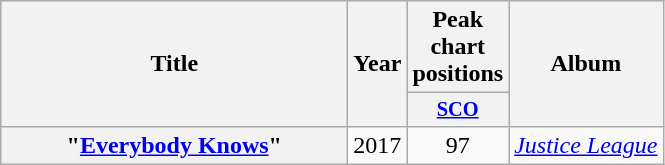<table class="wikitable plainrowheaders" style="text-align:center;">
<tr>
<th scope="col" rowspan="2" style="width:14em;">Title</th>
<th scope="col" rowspan="2" style="width:1em;">Year</th>
<th scope="col" colspan="1">Peak chart positions</th>
<th scope="col" rowspan="2">Album</th>
</tr>
<tr>
<th scope="col" style="width:3em;font-size:85%;"><a href='#'>SCO</a><br></th>
</tr>
<tr>
<th scope="row">"<a href='#'>Everybody Knows</a>"</th>
<td>2017</td>
<td>97</td>
<td><em><a href='#'>Justice League</a></em></td>
</tr>
</table>
